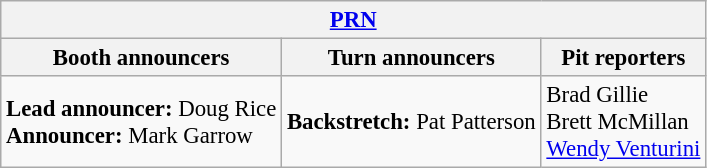<table class="wikitable" style="font-size: 95%">
<tr>
<th colspan="3"><a href='#'>PRN</a></th>
</tr>
<tr>
<th>Booth announcers</th>
<th>Turn announcers</th>
<th>Pit reporters</th>
</tr>
<tr>
<td><strong>Lead announcer:</strong> Doug Rice<br><strong>Announcer:</strong> Mark Garrow</td>
<td><strong>Backstretch:</strong> Pat Patterson</td>
<td>Brad Gillie<br>Brett McMillan<br><a href='#'>Wendy Venturini</a></td>
</tr>
</table>
